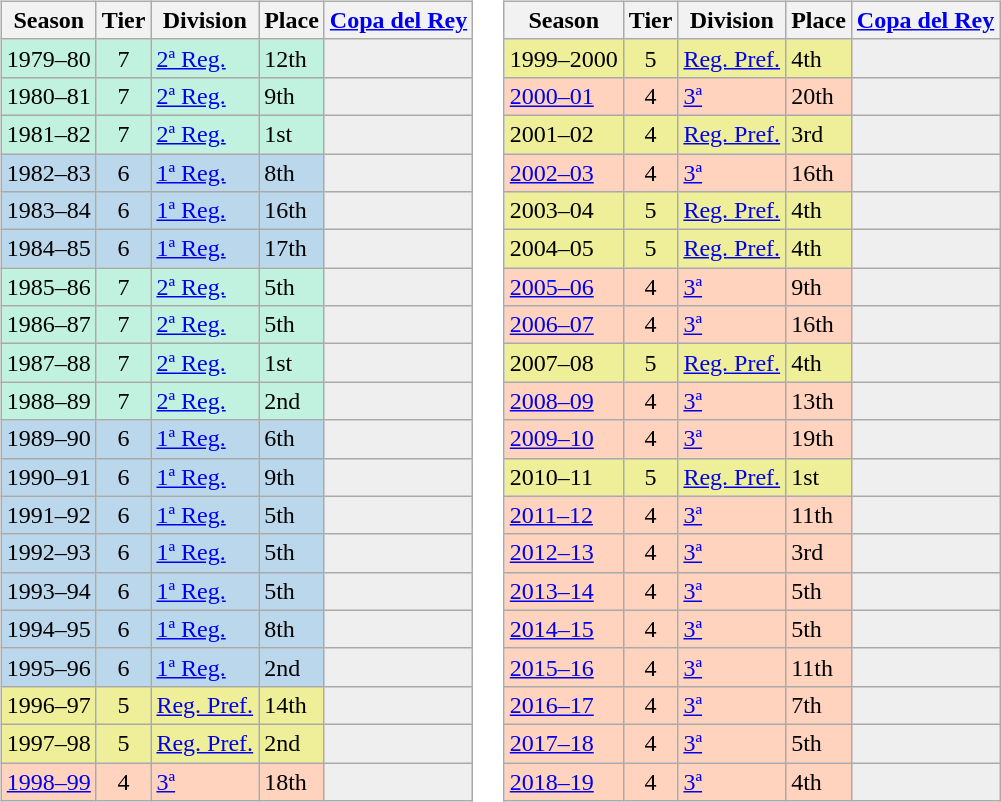<table>
<tr>
<td valign="top" width=0%><br><table class="wikitable">
<tr style="background:#f0f6fa;">
<th>Season</th>
<th>Tier</th>
<th>Division</th>
<th>Place</th>
<th><a href='#'>Copa del Rey</a></th>
</tr>
<tr>
<td style="background:#C0F2DF;">1979–80</td>
<td style="background:#C0F2DF;" align="center">7</td>
<td style="background:#C0F2DF;"><a href='#'>2ª Reg.</a></td>
<td style="background:#C0F2DF;">12th</td>
<th style="background:#efefef;"></th>
</tr>
<tr>
<td style="background:#C0F2DF;">1980–81</td>
<td style="background:#C0F2DF;" align="center">7</td>
<td style="background:#C0F2DF;"><a href='#'>2ª Reg.</a></td>
<td style="background:#C0F2DF;">9th</td>
<th style="background:#efefef;"></th>
</tr>
<tr>
<td style="background:#C0F2DF;">1981–82</td>
<td style="background:#C0F2DF;" align="center">7</td>
<td style="background:#C0F2DF;"><a href='#'>2ª Reg.</a></td>
<td style="background:#C0F2DF;">1st</td>
<th style="background:#efefef;"></th>
</tr>
<tr>
<td style="background:#BBD7EC;">1982–83</td>
<td style="background:#BBD7EC;" align="center">6</td>
<td style="background:#BBD7EC;"><a href='#'>1ª Reg.</a></td>
<td style="background:#BBD7EC;">8th</td>
<th style="background:#efefef;"></th>
</tr>
<tr>
<td style="background:#BBD7EC;">1983–84</td>
<td style="background:#BBD7EC;" align="center">6</td>
<td style="background:#BBD7EC;"><a href='#'>1ª Reg.</a></td>
<td style="background:#BBD7EC;">16th</td>
<th style="background:#efefef;"></th>
</tr>
<tr>
<td style="background:#BBD7EC;">1984–85</td>
<td style="background:#BBD7EC;" align="center">6</td>
<td style="background:#BBD7EC;"><a href='#'>1ª Reg.</a></td>
<td style="background:#BBD7EC;">17th</td>
<th style="background:#efefef;"></th>
</tr>
<tr>
<td style="background:#C0F2DF;">1985–86</td>
<td style="background:#C0F2DF;" align="center">7</td>
<td style="background:#C0F2DF;"><a href='#'>2ª Reg.</a></td>
<td style="background:#C0F2DF;">5th</td>
<th style="background:#efefef;"></th>
</tr>
<tr>
<td style="background:#C0F2DF;">1986–87</td>
<td style="background:#C0F2DF;" align="center">7</td>
<td style="background:#C0F2DF;"><a href='#'>2ª Reg.</a></td>
<td style="background:#C0F2DF;">5th</td>
<th style="background:#efefef;"></th>
</tr>
<tr>
<td style="background:#C0F2DF;">1987–88</td>
<td style="background:#C0F2DF;" align="center">7</td>
<td style="background:#C0F2DF;"><a href='#'>2ª Reg.</a></td>
<td style="background:#C0F2DF;">1st</td>
<th style="background:#efefef;"></th>
</tr>
<tr>
<td style="background:#C0F2DF;">1988–89</td>
<td style="background:#C0F2DF;" align="center">7</td>
<td style="background:#C0F2DF;"><a href='#'>2ª Reg.</a></td>
<td style="background:#C0F2DF;">2nd</td>
<th style="background:#efefef;"></th>
</tr>
<tr>
<td style="background:#BBD7EC;">1989–90</td>
<td style="background:#BBD7EC;" align="center">6</td>
<td style="background:#BBD7EC;"><a href='#'>1ª Reg.</a></td>
<td style="background:#BBD7EC;">6th</td>
<th style="background:#efefef;"></th>
</tr>
<tr>
<td style="background:#BBD7EC;">1990–91</td>
<td style="background:#BBD7EC;" align="center">6</td>
<td style="background:#BBD7EC;"><a href='#'>1ª Reg.</a></td>
<td style="background:#BBD7EC;">9th</td>
<th style="background:#efefef;"></th>
</tr>
<tr>
<td style="background:#BBD7EC;">1991–92</td>
<td style="background:#BBD7EC;" align="center">6</td>
<td style="background:#BBD7EC;"><a href='#'>1ª Reg.</a></td>
<td style="background:#BBD7EC;">5th</td>
<th style="background:#efefef;"></th>
</tr>
<tr>
<td style="background:#BBD7EC;">1992–93</td>
<td style="background:#BBD7EC;" align="center">6</td>
<td style="background:#BBD7EC;"><a href='#'>1ª Reg.</a></td>
<td style="background:#BBD7EC;">5th</td>
<th style="background:#efefef;"></th>
</tr>
<tr>
<td style="background:#BBD7EC;">1993–94</td>
<td style="background:#BBD7EC;" align="center">6</td>
<td style="background:#BBD7EC;"><a href='#'>1ª Reg.</a></td>
<td style="background:#BBD7EC;">5th</td>
<th style="background:#efefef;"></th>
</tr>
<tr>
<td style="background:#BBD7EC;">1994–95</td>
<td style="background:#BBD7EC;" align="center">6</td>
<td style="background:#BBD7EC;"><a href='#'>1ª Reg.</a></td>
<td style="background:#BBD7EC;">8th</td>
<th style="background:#efefef;"></th>
</tr>
<tr>
<td style="background:#BBD7EC;">1995–96</td>
<td style="background:#BBD7EC;" align="center">6</td>
<td style="background:#BBD7EC;"><a href='#'>1ª Reg.</a></td>
<td style="background:#BBD7EC;">2nd</td>
<th style="background:#efefef;"></th>
</tr>
<tr>
<td style="background:#EFEF99;">1996–97</td>
<td style="background:#EFEF99;" align="center">5</td>
<td style="background:#EFEF99;"><a href='#'>Reg. Pref.</a></td>
<td style="background:#EFEF99;">14th</td>
<th style="background:#efefef;"></th>
</tr>
<tr>
<td style="background:#EFEF99;">1997–98</td>
<td style="background:#EFEF99;" align="center">5</td>
<td style="background:#EFEF99;"><a href='#'>Reg. Pref.</a></td>
<td style="background:#EFEF99;">2nd</td>
<th style="background:#efefef;"></th>
</tr>
<tr>
<td style="background:#FFD3BD;"><a href='#'>1998–99</a></td>
<td style="background:#FFD3BD;" align="center">4</td>
<td style="background:#FFD3BD;"><a href='#'>3ª</a></td>
<td style="background:#FFD3BD;">18th</td>
<th style="background:#efefef;"></th>
</tr>
</table>
</td>
<td valign="top" width=0%><br><table class="wikitable">
<tr style="background:#f0f6fa;">
<th>Season</th>
<th>Tier</th>
<th>Division</th>
<th>Place</th>
<th><a href='#'>Copa del Rey</a></th>
</tr>
<tr>
<td style="background:#EFEF99;">1999–2000</td>
<td style="background:#EFEF99;" align="center">5</td>
<td style="background:#EFEF99;"><a href='#'>Reg. Pref.</a></td>
<td style="background:#EFEF99;">4th</td>
<th style="background:#efefef;"></th>
</tr>
<tr>
<td style="background:#FFD3BD;"><a href='#'>2000–01</a></td>
<td style="background:#FFD3BD;" align="center">4</td>
<td style="background:#FFD3BD;"><a href='#'>3ª</a></td>
<td style="background:#FFD3BD;">20th</td>
<th style="background:#efefef;"></th>
</tr>
<tr>
<td style="background:#EFEF99;">2001–02</td>
<td style="background:#EFEF99;" align="center">4</td>
<td style="background:#EFEF99;"><a href='#'>Reg. Pref.</a></td>
<td style="background:#EFEF99;">3rd</td>
<th style="background:#efefef;"></th>
</tr>
<tr>
<td style="background:#FFD3BD;"><a href='#'>2002–03</a></td>
<td style="background:#FFD3BD;" align="center">4</td>
<td style="background:#FFD3BD;"><a href='#'>3ª</a></td>
<td style="background:#FFD3BD;">16th</td>
<th style="background:#efefef;"></th>
</tr>
<tr>
<td style="background:#EFEF99;">2003–04</td>
<td style="background:#EFEF99;" align="center">5</td>
<td style="background:#EFEF99;"><a href='#'>Reg. Pref.</a></td>
<td style="background:#EFEF99;">4th</td>
<th style="background:#efefef;"></th>
</tr>
<tr>
<td style="background:#EFEF99;">2004–05</td>
<td style="background:#EFEF99;" align="center">5</td>
<td style="background:#EFEF99;"><a href='#'>Reg. Pref.</a></td>
<td style="background:#EFEF99;">4th</td>
<th style="background:#efefef;"></th>
</tr>
<tr>
<td style="background:#FFD3BD;"><a href='#'>2005–06</a></td>
<td style="background:#FFD3BD;" align="center">4</td>
<td style="background:#FFD3BD;"><a href='#'>3ª</a></td>
<td style="background:#FFD3BD;">9th</td>
<td style="background:#efefef;"></td>
</tr>
<tr>
<td style="background:#FFD3BD;"><a href='#'>2006–07</a></td>
<td style="background:#FFD3BD;" align="center">4</td>
<td style="background:#FFD3BD;"><a href='#'>3ª</a></td>
<td style="background:#FFD3BD;">16th</td>
<th style="background:#efefef;"></th>
</tr>
<tr>
<td style="background:#EFEF99;">2007–08</td>
<td style="background:#EFEF99;" align="center">5</td>
<td style="background:#EFEF99;"><a href='#'>Reg. Pref.</a></td>
<td style="background:#EFEF99;">4th</td>
<th style="background:#efefef;"></th>
</tr>
<tr>
<td style="background:#FFD3BD;"><a href='#'>2008–09</a></td>
<td style="background:#FFD3BD;" align="center">4</td>
<td style="background:#FFD3BD;"><a href='#'>3ª</a></td>
<td style="background:#FFD3BD;">13th</td>
<td style="background:#efefef;"></td>
</tr>
<tr>
<td style="background:#FFD3BD;"><a href='#'>2009–10</a></td>
<td style="background:#FFD3BD;" align="center">4</td>
<td style="background:#FFD3BD;"><a href='#'>3ª</a></td>
<td style="background:#FFD3BD;">19th</td>
<td style="background:#efefef;"></td>
</tr>
<tr>
<td style="background:#EFEF99;">2010–11</td>
<td style="background:#EFEF99;" align="center">5</td>
<td style="background:#EFEF99;"><a href='#'>Reg. Pref.</a></td>
<td style="background:#EFEF99;">1st</td>
<th style="background:#efefef;"></th>
</tr>
<tr>
<td style="background:#FFD3BD;"><a href='#'>2011–12</a></td>
<td style="background:#FFD3BD;" align="center">4</td>
<td style="background:#FFD3BD;"><a href='#'>3ª</a></td>
<td style="background:#FFD3BD;">11th</td>
<td style="background:#efefef;"></td>
</tr>
<tr>
<td style="background:#FFD3BD;"><a href='#'>2012–13</a></td>
<td style="background:#FFD3BD;" align="center">4</td>
<td style="background:#FFD3BD;"><a href='#'>3ª</a></td>
<td style="background:#FFD3BD;">3rd</td>
<td style="background:#efefef;"></td>
</tr>
<tr>
<td style="background:#FFD3BD;"><a href='#'>2013–14</a></td>
<td style="background:#FFD3BD;" align="center">4</td>
<td style="background:#FFD3BD;"><a href='#'>3ª</a></td>
<td style="background:#FFD3BD;">5th</td>
<td style="background:#efefef;"></td>
</tr>
<tr>
<td style="background:#FFD3BD;"><a href='#'>2014–15</a></td>
<td style="background:#FFD3BD;" align="center">4</td>
<td style="background:#FFD3BD;"><a href='#'>3ª</a></td>
<td style="background:#FFD3BD;">5th</td>
<td style="background:#efefef;"></td>
</tr>
<tr>
<td style="background:#FFD3BD;"><a href='#'>2015–16</a></td>
<td style="background:#FFD3BD;" align="center">4</td>
<td style="background:#FFD3BD;"><a href='#'>3ª</a></td>
<td style="background:#FFD3BD;">11th</td>
<td style="background:#efefef;"></td>
</tr>
<tr>
<td style="background:#FFD3BD;"><a href='#'>2016–17</a></td>
<td style="background:#FFD3BD;" align="center">4</td>
<td style="background:#FFD3BD;"><a href='#'>3ª</a></td>
<td style="background:#FFD3BD;">7th</td>
<td style="background:#efefef;"></td>
</tr>
<tr>
<td style="background:#FFD3BD;"><a href='#'>2017–18</a></td>
<td style="background:#FFD3BD;" align="center">4</td>
<td style="background:#FFD3BD;"><a href='#'>3ª</a></td>
<td style="background:#FFD3BD;">5th</td>
<td style="background:#efefef;"></td>
</tr>
<tr>
<td style="background:#FFD3BD;"><a href='#'>2018–19</a></td>
<td style="background:#FFD3BD;" align="center">4</td>
<td style="background:#FFD3BD;"><a href='#'>3ª</a></td>
<td style="background:#FFD3BD;">4th</td>
<td style="background:#efefef;"></td>
</tr>
</table>
</td>
</tr>
</table>
